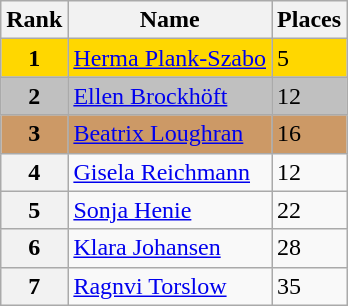<table class="wikitable">
<tr>
<th>Rank</th>
<th>Name</th>
<th>Places</th>
</tr>
<tr bgcolor=gold>
<td align=center><strong>1</strong></td>
<td> <a href='#'>Herma Plank-Szabo</a></td>
<td>5</td>
</tr>
<tr bgcolor=silver>
<td align=center><strong>2</strong></td>
<td> <a href='#'>Ellen Brockhöft</a></td>
<td>12</td>
</tr>
<tr bgcolor=cc9966>
<td align=center><strong>3</strong></td>
<td> <a href='#'>Beatrix Loughran</a></td>
<td>16</td>
</tr>
<tr>
<th>4</th>
<td> <a href='#'>Gisela Reichmann</a></td>
<td>12</td>
</tr>
<tr>
<th>5</th>
<td> <a href='#'>Sonja Henie</a></td>
<td>22</td>
</tr>
<tr>
<th>6</th>
<td> <a href='#'>Klara Johansen</a></td>
<td>28</td>
</tr>
<tr>
<th>7</th>
<td> <a href='#'>Ragnvi Torslow</a></td>
<td>35</td>
</tr>
</table>
